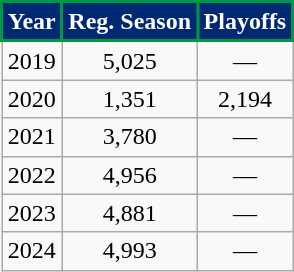<table class="wikitable" style="text-align:center; margin-left: lem;">
<tr>
<th style="background:#002974; color:white; border:2px solid #009943;" scope="col">Year</th>
<th style="background:#002974; color:white; border:2px solid #009943;" scope="col">Reg. Season</th>
<th style="background:#002974; color:white; border:2px solid #009943;" scope="col">Playoffs</th>
</tr>
<tr>
<td>2019</td>
<td>5,025</td>
<td>—</td>
</tr>
<tr>
<td>2020</td>
<td>1,351</td>
<td>2,194</td>
</tr>
<tr>
<td>2021</td>
<td>3,780</td>
<td>—</td>
</tr>
<tr>
<td>2022</td>
<td>4,956</td>
<td>—</td>
</tr>
<tr>
<td>2023</td>
<td>4,881</td>
<td>—</td>
</tr>
<tr>
<td>2024</td>
<td>4,993</td>
<td>—</td>
</tr>
</table>
